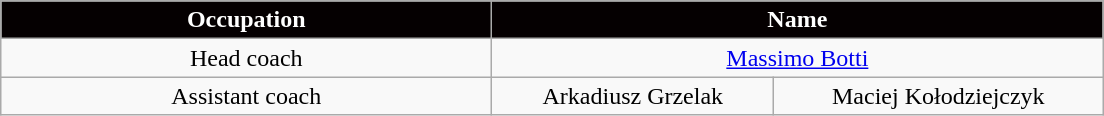<table class="wikitable" style="font-size:100%; text-align:center">
<tr>
<th style="width:20em; color:#FFFFFF; background-color:#050001">Occupation</th>
<th colspan="2" style="width:25em; color:#FFFFFF; background-color:#050001">Name</th>
</tr>
<tr>
<td>Head coach</td>
<td colspan="2"> <a href='#'>Massimo Botti</a></td>
</tr>
<tr>
<td>Assistant coach</td>
<td> Arkadiusz Grzelak</td>
<td> Maciej Kołodziejczyk</td>
</tr>
</table>
